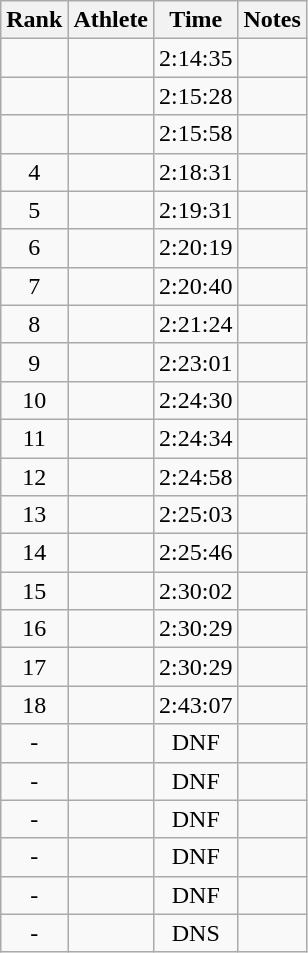<table class="wikitable sortable" style="text-align:center">
<tr>
<th>Rank</th>
<th>Athlete</th>
<th>Time</th>
<th>Notes</th>
</tr>
<tr>
<td></td>
<td align=left></td>
<td>2:14:35</td>
<td></td>
</tr>
<tr>
<td></td>
<td align=left></td>
<td>2:15:28</td>
<td></td>
</tr>
<tr>
<td></td>
<td align=left></td>
<td>2:15:58</td>
<td></td>
</tr>
<tr>
<td>4</td>
<td align=left></td>
<td>2:18:31</td>
<td></td>
</tr>
<tr>
<td>5</td>
<td align=left></td>
<td>2:19:31</td>
<td></td>
</tr>
<tr>
<td>6</td>
<td align=left></td>
<td>2:20:19</td>
<td></td>
</tr>
<tr>
<td>7</td>
<td align=left></td>
<td>2:20:40</td>
<td></td>
</tr>
<tr>
<td>8</td>
<td align=left></td>
<td>2:21:24</td>
<td></td>
</tr>
<tr>
<td>9</td>
<td align=left></td>
<td>2:23:01</td>
<td></td>
</tr>
<tr>
<td>10</td>
<td align=left></td>
<td>2:24:30</td>
<td></td>
</tr>
<tr>
<td>11</td>
<td align=left></td>
<td>2:24:34</td>
<td></td>
</tr>
<tr>
<td>12</td>
<td align=left></td>
<td>2:24:58</td>
<td></td>
</tr>
<tr>
<td>13</td>
<td align=left></td>
<td>2:25:03</td>
<td></td>
</tr>
<tr>
<td>14</td>
<td align=left></td>
<td>2:25:46</td>
<td></td>
</tr>
<tr>
<td>15</td>
<td align=left></td>
<td>2:30:02</td>
<td></td>
</tr>
<tr>
<td>16</td>
<td align=left></td>
<td>2:30:29</td>
<td></td>
</tr>
<tr>
<td>17</td>
<td align=left></td>
<td>2:30:29</td>
<td></td>
</tr>
<tr>
<td>18</td>
<td align=left></td>
<td>2:43:07</td>
<td></td>
</tr>
<tr>
<td>-</td>
<td align=left></td>
<td>DNF</td>
<td></td>
</tr>
<tr>
<td>-</td>
<td align=left></td>
<td>DNF</td>
<td></td>
</tr>
<tr>
<td>-</td>
<td align=left></td>
<td>DNF</td>
<td></td>
</tr>
<tr>
<td>-</td>
<td align=left></td>
<td>DNF</td>
<td></td>
</tr>
<tr>
<td>-</td>
<td align=left></td>
<td>DNF</td>
<td></td>
</tr>
<tr>
<td>-</td>
<td align=left></td>
<td>DNS</td>
<td></td>
</tr>
</table>
